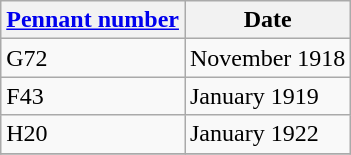<table class="wikitable" style="text-align:left">
<tr>
<th scope="col"><a href='#'>Pennant number</a></th>
<th>Date</th>
</tr>
<tr>
<td scope="row">G72</td>
<td>November 1918</td>
</tr>
<tr>
<td scope="row">F43</td>
<td>January 1919</td>
</tr>
<tr>
<td scope="row">H20</td>
<td>January 1922</td>
</tr>
<tr>
</tr>
</table>
